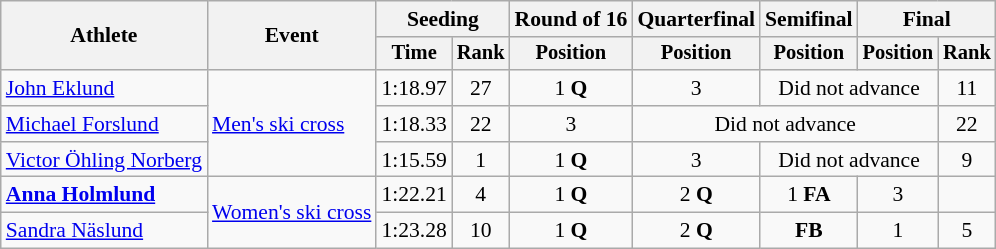<table class="wikitable" style="font-size:90%">
<tr>
<th rowspan="2">Athlete</th>
<th rowspan="2">Event</th>
<th colspan="2">Seeding</th>
<th>Round of 16</th>
<th>Quarterfinal</th>
<th>Semifinal</th>
<th colspan=2>Final</th>
</tr>
<tr style="font-size:95%">
<th>Time</th>
<th>Rank</th>
<th>Position</th>
<th>Position</th>
<th>Position</th>
<th>Position</th>
<th>Rank</th>
</tr>
<tr align=center>
<td align=left><a href='#'>John Eklund</a></td>
<td align=left rowspan=3><a href='#'>Men's ski cross</a></td>
<td>1:18.97</td>
<td>27</td>
<td>1 <strong>Q</strong></td>
<td>3</td>
<td colspan=2>Did not advance</td>
<td>11</td>
</tr>
<tr align=center>
<td align=left><a href='#'>Michael Forslund</a></td>
<td>1:18.33</td>
<td>22</td>
<td>3</td>
<td colspan=3>Did not advance</td>
<td>22</td>
</tr>
<tr align=center>
<td align=left><a href='#'>Victor Öhling Norberg</a></td>
<td>1:15.59</td>
<td>1</td>
<td>1 <strong>Q</strong></td>
<td>3</td>
<td colspan=2>Did not advance</td>
<td>9</td>
</tr>
<tr align=center>
<td align=left><strong><a href='#'>Anna Holmlund</a></strong></td>
<td align=left rowspan=2><a href='#'>Women's ski cross</a></td>
<td>1:22.21</td>
<td>4</td>
<td>1 <strong>Q</strong></td>
<td>2 <strong>Q</strong></td>
<td>1 <strong>FA</strong></td>
<td>3</td>
<td></td>
</tr>
<tr align=center>
<td align=left><a href='#'>Sandra Näslund</a></td>
<td>1:23.28</td>
<td>10</td>
<td>1 <strong>Q</strong></td>
<td>2 <strong>Q</strong></td>
<td> <strong>FB</strong></td>
<td>1</td>
<td>5</td>
</tr>
</table>
